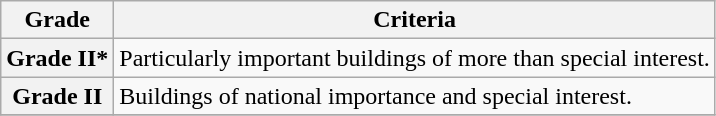<table class="wikitable" border="1">
<tr>
<th>Grade</th>
<th>Criteria</th>
</tr>
<tr>
<th>Grade II*</th>
<td>Particularly important buildings of more than special interest.</td>
</tr>
<tr>
<th>Grade II</th>
<td>Buildings of national importance and special interest.</td>
</tr>
<tr>
</tr>
</table>
